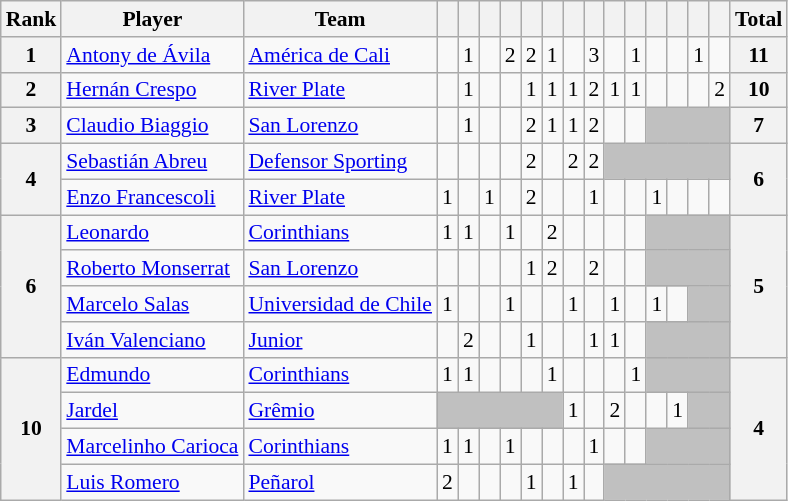<table class="wikitable" style="text-align:center; font-size:90%">
<tr>
<th>Rank</th>
<th>Player</th>
<th>Team</th>
<th></th>
<th></th>
<th></th>
<th></th>
<th></th>
<th></th>
<th></th>
<th></th>
<th></th>
<th></th>
<th></th>
<th></th>
<th></th>
<th></th>
<th>Total</th>
</tr>
<tr>
<th>1</th>
<td align=left> <a href='#'>Antony de Ávila</a></td>
<td align=left> <a href='#'>América de Cali</a></td>
<td></td>
<td>1</td>
<td></td>
<td>2</td>
<td>2</td>
<td>1</td>
<td></td>
<td>3</td>
<td></td>
<td>1</td>
<td></td>
<td></td>
<td>1</td>
<td></td>
<th>11</th>
</tr>
<tr>
<th>2</th>
<td align=left> <a href='#'>Hernán Crespo</a></td>
<td align=left> <a href='#'>River Plate</a></td>
<td></td>
<td>1</td>
<td></td>
<td></td>
<td>1</td>
<td>1</td>
<td>1</td>
<td>2</td>
<td>1</td>
<td>1</td>
<td></td>
<td></td>
<td></td>
<td>2</td>
<th>10</th>
</tr>
<tr>
<th>3</th>
<td align=left> <a href='#'>Claudio Biaggio</a></td>
<td align=left> <a href='#'>San Lorenzo</a></td>
<td></td>
<td>1</td>
<td></td>
<td></td>
<td>2</td>
<td>1</td>
<td>1</td>
<td>2</td>
<td></td>
<td></td>
<td bgcolor="silver" colspan=4></td>
<th>7</th>
</tr>
<tr>
<th rowspan=2>4</th>
<td align=left> <a href='#'>Sebastián Abreu</a></td>
<td align=left> <a href='#'>Defensor Sporting</a></td>
<td></td>
<td></td>
<td></td>
<td></td>
<td>2</td>
<td></td>
<td>2</td>
<td>2</td>
<td bgcolor="silver" colspan=6></td>
<th rowspan=2>6</th>
</tr>
<tr>
<td align=left> <a href='#'>Enzo Francescoli</a></td>
<td align=left> <a href='#'>River Plate</a></td>
<td>1</td>
<td></td>
<td>1</td>
<td></td>
<td>2</td>
<td></td>
<td></td>
<td>1</td>
<td></td>
<td></td>
<td>1</td>
<td></td>
<td></td>
<td></td>
</tr>
<tr>
<th rowspan=4>6</th>
<td align=left> <a href='#'>Leonardo</a></td>
<td align=left> <a href='#'>Corinthians</a></td>
<td>1</td>
<td>1</td>
<td></td>
<td>1</td>
<td></td>
<td>2</td>
<td></td>
<td></td>
<td></td>
<td></td>
<td bgcolor="silver" colspan=4></td>
<th rowspan=4>5</th>
</tr>
<tr>
<td align=left> <a href='#'>Roberto Monserrat</a></td>
<td align=left> <a href='#'>San Lorenzo</a></td>
<td></td>
<td></td>
<td></td>
<td></td>
<td>1</td>
<td>2</td>
<td></td>
<td>2</td>
<td></td>
<td></td>
<td bgcolor="silver" colspan=4></td>
</tr>
<tr>
<td align=left> <a href='#'>Marcelo Salas</a></td>
<td align=left> <a href='#'>Universidad de Chile</a></td>
<td>1</td>
<td></td>
<td></td>
<td>1</td>
<td></td>
<td></td>
<td>1</td>
<td></td>
<td>1</td>
<td></td>
<td>1</td>
<td></td>
<td bgcolor="silver" colspan=2></td>
</tr>
<tr>
<td align=left> <a href='#'>Iván Valenciano</a></td>
<td align=left> <a href='#'>Junior</a></td>
<td></td>
<td>2</td>
<td></td>
<td></td>
<td>1</td>
<td></td>
<td></td>
<td>1</td>
<td>1</td>
<td></td>
<td bgcolor="silver" colspan=4></td>
</tr>
<tr>
<th rowspan=4>10</th>
<td align=left> <a href='#'>Edmundo</a></td>
<td align=left> <a href='#'>Corinthians</a></td>
<td>1</td>
<td>1</td>
<td></td>
<td></td>
<td></td>
<td>1</td>
<td></td>
<td></td>
<td></td>
<td>1</td>
<td bgcolor="silver" colspan=4></td>
<th rowspan=4>4</th>
</tr>
<tr>
<td align=left> <a href='#'>Jardel</a></td>
<td align=left> <a href='#'>Grêmio</a></td>
<td bgcolor="silver" colspan=6></td>
<td>1</td>
<td></td>
<td>2</td>
<td></td>
<td></td>
<td>1</td>
<td bgcolor="silver" colspan=2></td>
</tr>
<tr>
<td align=left> <a href='#'>Marcelinho Carioca</a></td>
<td align=left> <a href='#'>Corinthians</a></td>
<td>1</td>
<td>1</td>
<td></td>
<td>1</td>
<td></td>
<td></td>
<td></td>
<td>1</td>
<td></td>
<td></td>
<td bgcolor="silver" colspan=4></td>
</tr>
<tr>
<td align=left> <a href='#'>Luis Romero</a></td>
<td align=left> <a href='#'>Peñarol</a></td>
<td>2</td>
<td></td>
<td></td>
<td></td>
<td>1</td>
<td></td>
<td>1</td>
<td></td>
<td bgcolor="silver" colspan=6></td>
</tr>
</table>
